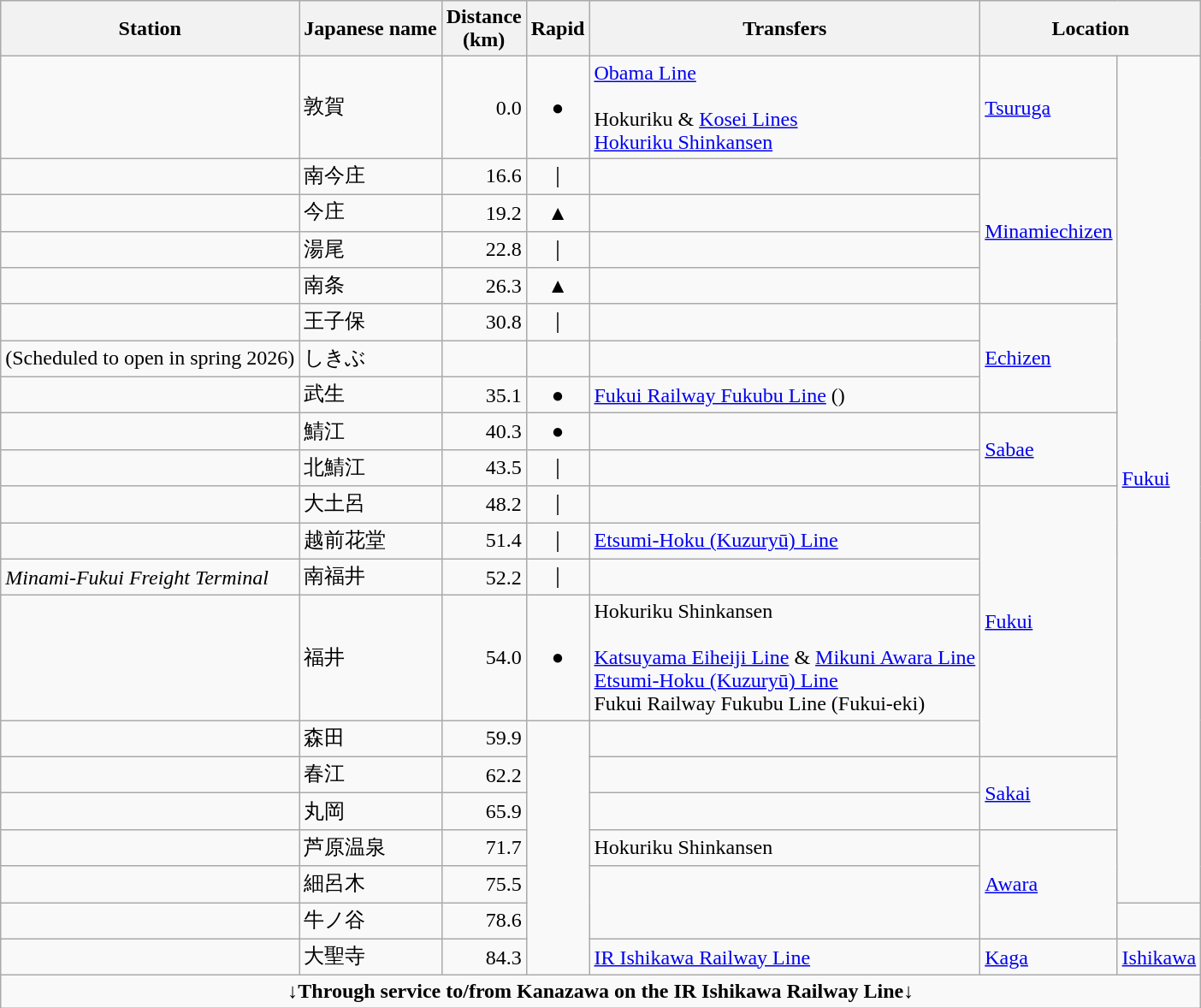<table class="wikitable">
<tr>
<th>Station</th>
<th>Japanese name</th>
<th>Distance<br>(km)</th>
<th>Rapid</th>
<th>Transfers</th>
<th colspan="2">Location</th>
</tr>
<tr>
<td></td>
<td>敦賀</td>
<td align=right>0.0</td>
<td align="center">●</td>
<td><a href='#'>Obama Line</a><br><br>  Hokuriku & <a href='#'>Kosei Lines</a><br>
 <a href='#'>Hokuriku Shinkansen</a></td>
<td><a href='#'>Tsuruga</a></td>
<td rowspan="19"><a href='#'>Fukui</a></td>
</tr>
<tr>
<td></td>
<td>南今庄</td>
<td align=right>16.6</td>
<td align="center">｜</td>
<td></td>
<td rowspan="4"><a href='#'>Minamiechizen</a></td>
</tr>
<tr>
<td></td>
<td>今庄</td>
<td align=right>19.2</td>
<td align="center">▲</td>
<td></td>
</tr>
<tr>
<td></td>
<td>湯尾</td>
<td align=right>22.8</td>
<td align="center">｜</td>
<td></td>
</tr>
<tr>
<td></td>
<td>南条</td>
<td align=right>26.3</td>
<td align="center">▲</td>
<td></td>
</tr>
<tr>
<td></td>
<td>王子保</td>
<td align=right>30.8</td>
<td align="center">｜</td>
<td></td>
<td rowspan="3"><a href='#'>Echizen</a></td>
</tr>
<tr>
<td> (Scheduled to open in spring 2026)</td>
<td>しきぶ</td>
<td align=right></td>
<td align="center"></td>
<td></td>
</tr>
<tr>
<td></td>
<td>武生</td>
<td align=right>35.1</td>
<td align="center">●</td>
<td><a href='#'>Fukui Railway Fukubu Line</a> ()</td>
</tr>
<tr>
<td></td>
<td>鯖江</td>
<td align=right>40.3</td>
<td align="center">●</td>
<td></td>
<td rowspan="2"><a href='#'>Sabae</a></td>
</tr>
<tr>
<td></td>
<td>北鯖江</td>
<td align=right>43.5</td>
<td align="center">｜</td>
<td></td>
</tr>
<tr>
<td></td>
<td>大土呂</td>
<td align=right>48.2</td>
<td align="center">｜</td>
<td></td>
<td rowspan="5"><a href='#'>Fukui</a></td>
</tr>
<tr>
<td></td>
<td>越前花堂</td>
<td align=right>51.4</td>
<td align="center">｜</td>
<td><a href='#'>Etsumi-Hoku (Kuzuryū) Line</a></td>
</tr>
<tr>
<td><em>Minami-Fukui Freight Terminal</em></td>
<td>南福井</td>
<td align=right>52.2</td>
<td align="center">｜</td>
<td></td>
</tr>
<tr>
<td></td>
<td>福井</td>
<td align=right>54.0</td>
<td align="center">●</td>
<td> Hokuriku Shinkansen<br><br><a href='#'>Katsuyama Eiheiji Line</a> & <a href='#'>Mikuni Awara Line</a><br>
<a href='#'>Etsumi-Hoku (Kuzuryū) Line</a><br>
Fukui Railway Fukubu Line (Fukui-eki)</td>
</tr>
<tr>
<td></td>
<td>森田</td>
<td align=right>59.9</td>
<td rowspan="7"></td>
<td></td>
</tr>
<tr>
<td></td>
<td>春江</td>
<td align=right>62.2</td>
<td></td>
<td rowspan="2"><a href='#'>Sakai</a></td>
</tr>
<tr>
<td></td>
<td>丸岡</td>
<td align=right>65.9</td>
<td></td>
</tr>
<tr>
<td></td>
<td>芦原温泉</td>
<td align=right>71.7</td>
<td> Hokuriku Shinkansen</td>
<td rowspan="3"><a href='#'>Awara</a></td>
</tr>
<tr>
<td></td>
<td>細呂木</td>
<td align=right>75.5</td>
</tr>
<tr>
<td></td>
<td>牛ノ谷</td>
<td align=right>78.6</td>
</tr>
<tr>
<td></td>
<td>大聖寺</td>
<td align=right>84.3</td>
<td><a href='#'>IR Ishikawa Railway Line</a></td>
<td><a href='#'>Kaga</a></td>
<td rowspan="1"><a href='#'>Ishikawa</a></td>
</tr>
<tr>
<td colspan="7" align= "center"><strong>↓Through service to/from Kanazawa on the IR Ishikawa Railway Line↓</strong></td>
</tr>
</table>
